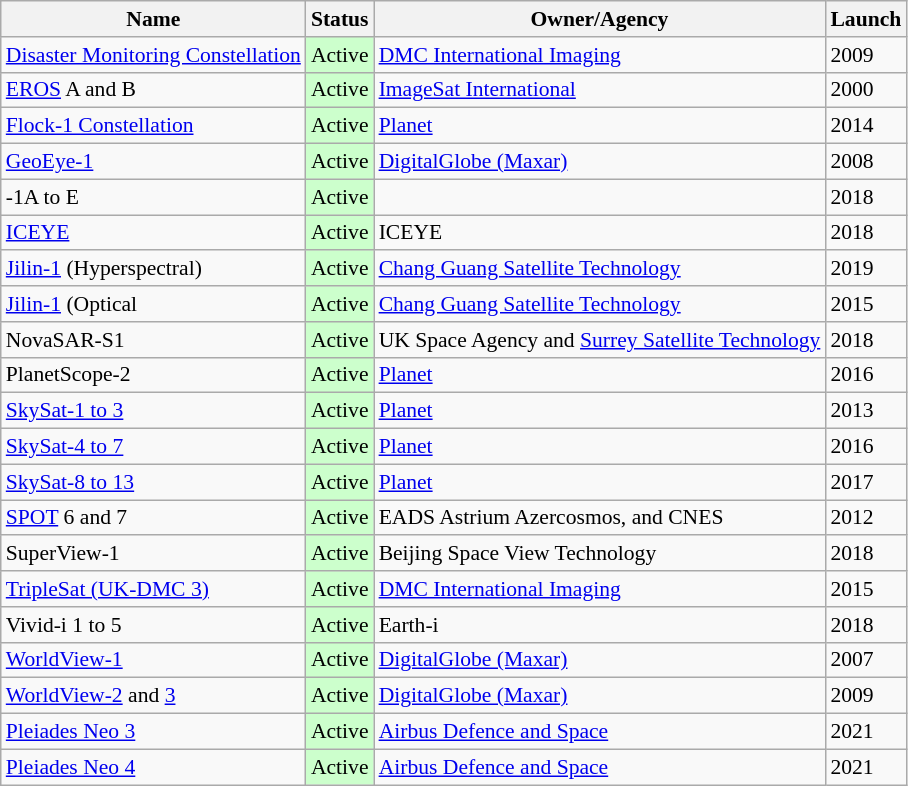<table class="sortable wikitable" style="font-size:90%;">
<tr>
<th>Name</th>
<th>Status</th>
<th>Owner/Agency</th>
<th>Launch  </th>
</tr>
<tr>
<td><a href='#'>Disaster Monitoring Constellation</a></td>
<td style="background:#cfc;">Active</td>
<td><a href='#'>DMC International Imaging</a></td>
<td>2009</td>
</tr>
<tr>
<td><a href='#'>EROS</a> A and B</td>
<td style="background:#cfc;">Active</td>
<td><a href='#'>ImageSat International</a></td>
<td>2000</td>
</tr>
<tr>
<td><a href='#'>Flock-1 Constellation</a></td>
<td style="background:#cfc;">Active</td>
<td><a href='#'>Planet</a></td>
<td>2014</td>
</tr>
<tr>
<td><a href='#'>GeoEye-1</a></td>
<td style="background:#cfc;">Active</td>
<td><a href='#'>DigitalGlobe (Maxar)</a></td>
<td>2008</td>
</tr>
<tr>
<td>-1A to E</td>
<td style="background:#cfc;">Active</td>
<td></td>
<td>2018</td>
</tr>
<tr>
<td><a href='#'>ICEYE</a></td>
<td style="background:#cfc;">Active</td>
<td>ICEYE</td>
<td>2018</td>
</tr>
<tr>
<td><a href='#'>Jilin-1</a> (Hyperspectral)</td>
<td style="background:#cfc;">Active</td>
<td><a href='#'>Chang Guang Satellite Technology</a></td>
<td>2019</td>
</tr>
<tr>
<td><a href='#'>Jilin-1</a> (Optical</td>
<td style="background:#cfc;">Active</td>
<td><a href='#'>Chang Guang Satellite Technology</a></td>
<td>2015</td>
</tr>
<tr>
<td>NovaSAR-S1</td>
<td style="background:#cfc;">Active</td>
<td>UK Space Agency and <a href='#'>Surrey Satellite Technology</a></td>
<td>2018</td>
</tr>
<tr>
<td>PlanetScope-2</td>
<td style="background:#cfc;">Active</td>
<td><a href='#'>Planet</a></td>
<td>2016</td>
</tr>
<tr>
<td><a href='#'>SkySat-1 to 3</a></td>
<td style="background:#cfc;">Active</td>
<td><a href='#'>Planet</a></td>
<td>2013</td>
</tr>
<tr>
<td><a href='#'>SkySat-4 to 7</a></td>
<td style="background:#cfc;">Active</td>
<td><a href='#'>Planet</a></td>
<td>2016</td>
</tr>
<tr>
<td><a href='#'>SkySat-8 to 13</a></td>
<td style="background:#cfc;">Active</td>
<td><a href='#'>Planet</a></td>
<td>2017</td>
</tr>
<tr>
<td><a href='#'>SPOT</a> 6 and 7</td>
<td style="background:#cfc;">Active</td>
<td>EADS Astrium Azercosmos, and CNES</td>
<td>2012</td>
</tr>
<tr>
<td>SuperView-1</td>
<td style="background:#cfc;">Active</td>
<td>Beijing Space View Technology</td>
<td>2018</td>
</tr>
<tr>
<td><a href='#'>TripleSat (UK-DMC 3)</a></td>
<td style="background:#cfc;">Active</td>
<td><a href='#'>DMC International Imaging</a></td>
<td>2015</td>
</tr>
<tr>
<td>Vivid-i 1 to 5</td>
<td style="background:#cfc;">Active</td>
<td>Earth-i</td>
<td>2018</td>
</tr>
<tr>
<td><a href='#'>WorldView-1</a></td>
<td style="background:#cfc;">Active</td>
<td><a href='#'>DigitalGlobe (Maxar)</a></td>
<td>2007</td>
</tr>
<tr>
<td><a href='#'>WorldView-2</a> and <a href='#'>3</a></td>
<td style="background:#cfc;">Active</td>
<td><a href='#'>DigitalGlobe (Maxar)</a></td>
<td>2009</td>
</tr>
<tr>
<td><a href='#'>Pleiades Neo 3</a></td>
<td style="background:#cfc;">Active</td>
<td><a href='#'>Airbus Defence and Space</a></td>
<td>2021</td>
</tr>
<tr>
<td><a href='#'>Pleiades Neo 4</a></td>
<td style="background:#cfc;">Active</td>
<td><a href='#'>Airbus Defence and Space</a></td>
<td>2021</td>
</tr>
</table>
